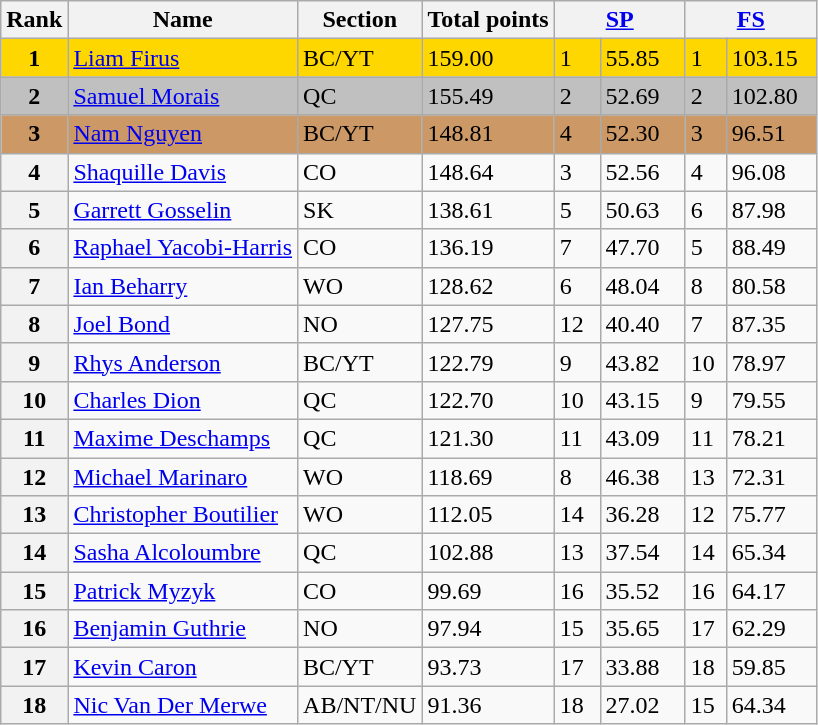<table class="wikitable sortable">
<tr>
<th>Rank</th>
<th>Name</th>
<th>Section</th>
<th>Total points</th>
<th colspan="2" width="80px"><a href='#'>SP</a></th>
<th colspan="2" width="80px"><a href='#'>FS</a></th>
</tr>
<tr bgcolor="gold">
<td align="center"><strong>1</strong></td>
<td><a href='#'>Liam Firus</a></td>
<td>BC/YT</td>
<td>159.00</td>
<td>1</td>
<td>55.85</td>
<td>1</td>
<td>103.15</td>
</tr>
<tr bgcolor="silver">
<td align="center"><strong>2</strong></td>
<td><a href='#'>Samuel Morais</a></td>
<td>QC</td>
<td>155.49</td>
<td>2</td>
<td>52.69</td>
<td>2</td>
<td>102.80</td>
</tr>
<tr bgcolor="cc9966">
<td align="center"><strong>3</strong></td>
<td><a href='#'>Nam Nguyen</a></td>
<td>BC/YT</td>
<td>148.81</td>
<td>4</td>
<td>52.30</td>
<td>3</td>
<td>96.51</td>
</tr>
<tr>
<th>4</th>
<td><a href='#'>Shaquille Davis</a></td>
<td>CO</td>
<td>148.64</td>
<td>3</td>
<td>52.56</td>
<td>4</td>
<td>96.08</td>
</tr>
<tr>
<th>5</th>
<td><a href='#'>Garrett Gosselin</a></td>
<td>SK</td>
<td>138.61</td>
<td>5</td>
<td>50.63</td>
<td>6</td>
<td>87.98</td>
</tr>
<tr>
<th>6</th>
<td><a href='#'>Raphael Yacobi-Harris</a></td>
<td>CO</td>
<td>136.19</td>
<td>7</td>
<td>47.70</td>
<td>5</td>
<td>88.49</td>
</tr>
<tr>
<th>7</th>
<td><a href='#'>Ian Beharry</a></td>
<td>WO</td>
<td>128.62</td>
<td>6</td>
<td>48.04</td>
<td>8</td>
<td>80.58</td>
</tr>
<tr>
<th>8</th>
<td><a href='#'>Joel Bond</a></td>
<td>NO</td>
<td>127.75</td>
<td>12</td>
<td>40.40</td>
<td>7</td>
<td>87.35</td>
</tr>
<tr>
<th>9</th>
<td><a href='#'>Rhys Anderson</a></td>
<td>BC/YT</td>
<td>122.79</td>
<td>9</td>
<td>43.82</td>
<td>10</td>
<td>78.97</td>
</tr>
<tr>
<th>10</th>
<td><a href='#'>Charles Dion</a></td>
<td>QC</td>
<td>122.70</td>
<td>10</td>
<td>43.15</td>
<td>9</td>
<td>79.55</td>
</tr>
<tr>
<th>11</th>
<td><a href='#'>Maxime Deschamps</a></td>
<td>QC</td>
<td>121.30</td>
<td>11</td>
<td>43.09</td>
<td>11</td>
<td>78.21</td>
</tr>
<tr>
<th>12</th>
<td><a href='#'>Michael Marinaro</a></td>
<td>WO</td>
<td>118.69</td>
<td>8</td>
<td>46.38</td>
<td>13</td>
<td>72.31</td>
</tr>
<tr>
<th>13</th>
<td><a href='#'>Christopher Boutilier</a></td>
<td>WO</td>
<td>112.05</td>
<td>14</td>
<td>36.28</td>
<td>12</td>
<td>75.77</td>
</tr>
<tr>
<th>14</th>
<td><a href='#'>Sasha Alcoloumbre</a></td>
<td>QC</td>
<td>102.88</td>
<td>13</td>
<td>37.54</td>
<td>14</td>
<td>65.34</td>
</tr>
<tr>
<th>15</th>
<td><a href='#'>Patrick Myzyk</a></td>
<td>CO</td>
<td>99.69</td>
<td>16</td>
<td>35.52</td>
<td>16</td>
<td>64.17</td>
</tr>
<tr>
<th>16</th>
<td><a href='#'>Benjamin Guthrie</a></td>
<td>NO</td>
<td>97.94</td>
<td>15</td>
<td>35.65</td>
<td>17</td>
<td>62.29</td>
</tr>
<tr>
<th>17</th>
<td><a href='#'>Kevin Caron</a></td>
<td>BC/YT</td>
<td>93.73</td>
<td>17</td>
<td>33.88</td>
<td>18</td>
<td>59.85</td>
</tr>
<tr>
<th>18</th>
<td><a href='#'>Nic Van Der Merwe</a></td>
<td>AB/NT/NU</td>
<td>91.36</td>
<td>18</td>
<td>27.02</td>
<td>15</td>
<td>64.34</td>
</tr>
</table>
